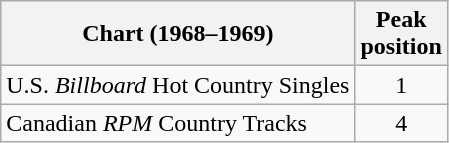<table class="wikitable sortable">
<tr>
<th align="left">Chart (1968–1969)</th>
<th align="center">Peak<br>position</th>
</tr>
<tr>
<td align="left">U.S. <em>Billboard</em> Hot Country Singles</td>
<td align="center">1</td>
</tr>
<tr>
<td align="left">Canadian <em>RPM</em> Country Tracks</td>
<td align="center">4</td>
</tr>
</table>
